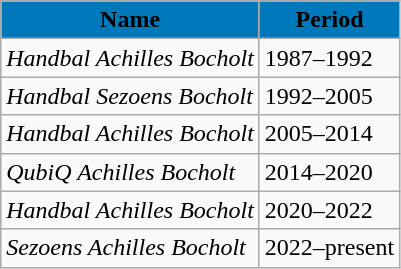<table class="wikitable" style="text-align: left">
<tr>
<th style="color:#000000; background:#0079BC">Name</th>
<th style="color:#000000; background:#0079BC">Period</th>
</tr>
<tr>
<td align=left><em>Handbal Achilles Bocholt</em></td>
<td>1987–1992</td>
</tr>
<tr>
<td align=left><em>Handbal Sezoens Bocholt</em></td>
<td>1992–2005</td>
</tr>
<tr>
<td align=left><em>Handbal Achilles Bocholt</em></td>
<td>2005–2014</td>
</tr>
<tr>
<td align=left><em>QubiQ Achilles Bocholt</em></td>
<td>2014–2020</td>
</tr>
<tr>
<td align=left><em>Handbal Achilles Bocholt</em></td>
<td>2020–2022</td>
</tr>
<tr>
<td align=left><em>Sezoens Achilles Bocholt</em></td>
<td>2022–present</td>
</tr>
</table>
